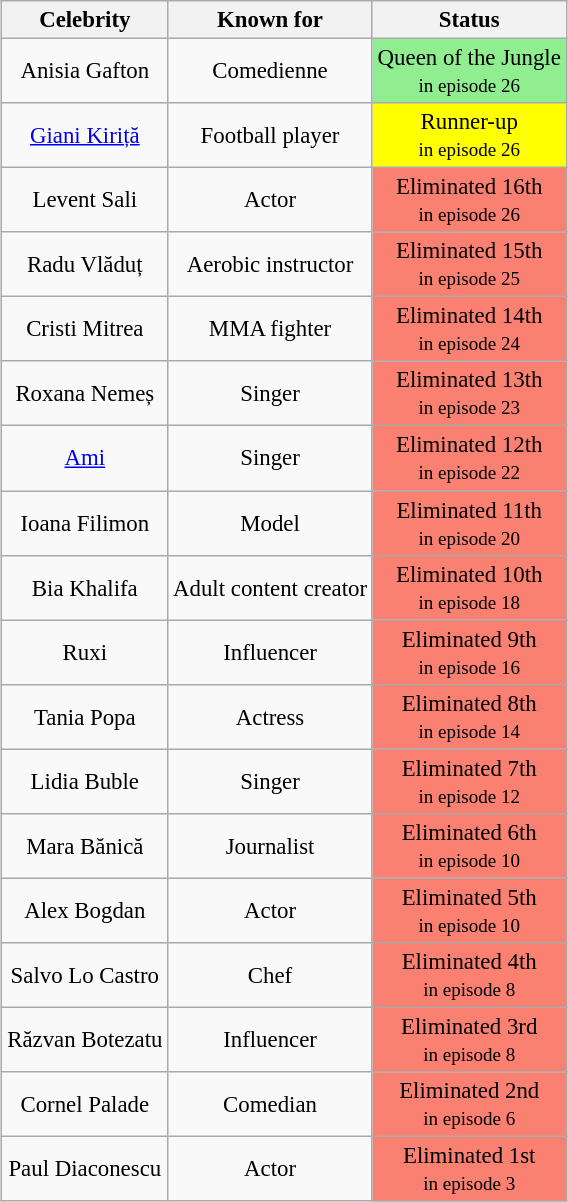<table class=wikitable sortable" style="text-align: center; white-space:nowrap; margin:auto; font-size:95.2%;">
<tr>
<th scope="col">Celebrity</th>
<th scope="col">Known for</th>
<th scope="col">Status</th>
</tr>
<tr>
<td>Anisia Gafton</td>
<td>Comedienne</td>
<td style=background:lightgreen>Queen of the Jungle<br><small>in episode 26</small></td>
</tr>
<tr>
<td><a href='#'>Giani Kiriță</a></td>
<td>Football player</td>
<td style=background:yellow>Runner-up<br><small>in episode 26</small></td>
</tr>
<tr>
<td>Levent Sali</td>
<td>Actor</td>
<td style=background:salmon>Eliminated 16th<br><small>in episode 26</small></td>
</tr>
<tr>
<td>Radu Vlăduț</td>
<td>Aerobic instructor</td>
<td style=background:salmon>Eliminated 15th<br><small>in episode 25</small></td>
</tr>
<tr>
<td>Cristi Mitrea</td>
<td>MMA fighter</td>
<td style=background:salmon>Eliminated 14th<br><small>in episode 24</small></td>
</tr>
<tr>
<td>Roxana Nemeș</td>
<td>Singer</td>
<td style=background:salmon>Eliminated 13th<br><small>in episode 23</small></td>
</tr>
<tr>
<td><a href='#'>Ami</a></td>
<td>Singer</td>
<td style=background:salmon>Eliminated 12th<br><small>in episode 22</small></td>
</tr>
<tr>
<td>Ioana Filimon</td>
<td>Model</td>
<td style=background:salmon>Eliminated 11th<br><small>in episode 20</small></td>
</tr>
<tr>
<td>Bia Khalifa</td>
<td>Adult content creator</td>
<td style=background:salmon>Eliminated 10th<br><small>in episode 18</small></td>
</tr>
<tr>
<td>Ruxi</td>
<td>Influencer</td>
<td style=background:salmon>Eliminated 9th<br><small>in episode 16</small></td>
</tr>
<tr>
<td>Tania Popa</td>
<td>Actress</td>
<td style=background:salmon>Eliminated 8th<br><small>in episode 14</small></td>
</tr>
<tr>
<td>Lidia Buble</td>
<td>Singer</td>
<td style=background:salmon>Eliminated 7th<br><small>in episode 12</small></td>
</tr>
<tr>
<td>Mara Bănică</td>
<td>Journalist</td>
<td style=background:salmon>Eliminated 6th<br><small>in episode 10</small></td>
</tr>
<tr>
<td>Alex Bogdan</td>
<td>Actor</td>
<td style=background:salmon>Eliminated 5th<br><small>in episode 10</small></td>
</tr>
<tr>
<td>Salvo Lo Castro</td>
<td>Chef</td>
<td style=background:salmon>Eliminated 4th<br><small>in episode 8</small></td>
</tr>
<tr>
<td>Răzvan Botezatu</td>
<td>Influencer</td>
<td style=background:salmon>Eliminated 3rd<br><small>in episode 8</small></td>
</tr>
<tr>
<td>Cornel Palade</td>
<td>Comedian</td>
<td style=background:salmon>Eliminated 2nd<br><small>in episode 6</small></td>
</tr>
<tr>
<td>Paul Diaconescu</td>
<td>Actor</td>
<td style=background:salmon>Eliminated 1st<br><small>in episode 3</small></td>
</tr>
</table>
